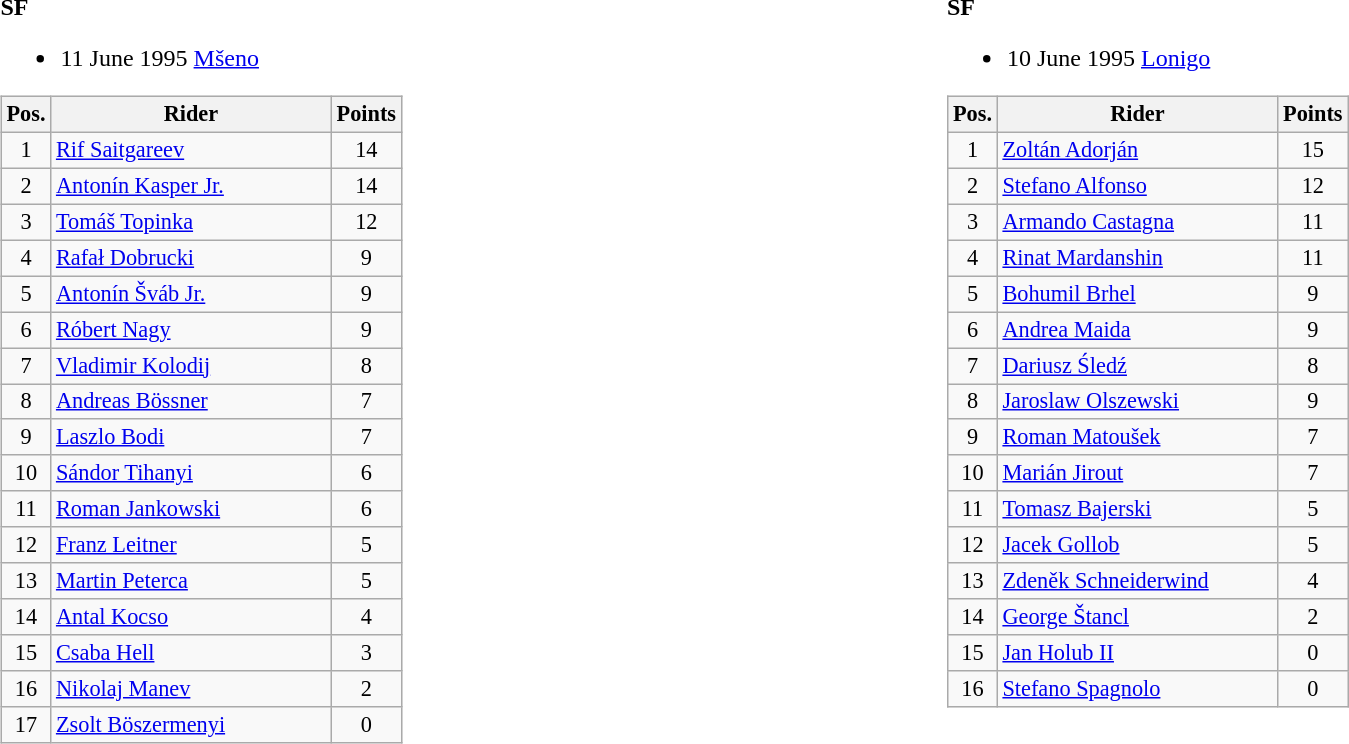<table width=100%>
<tr>
<td width=50% valign=top><br><strong>SF</strong><ul><li>11 June 1995  <a href='#'>Mšeno</a></li></ul><table class=wikitable style="font-size:93%; text-align:center;">
<tr>
<th width=25px>Pos.</th>
<th width=180px>Rider</th>
<th width=40px>Points</th>
</tr>
<tr>
<td>1</td>
<td style="text-align:left;"> <a href='#'>Rif Saitgareev</a></td>
<td>14</td>
</tr>
<tr>
<td>2</td>
<td style="text-align:left;"> <a href='#'>Antonín Kasper Jr.</a></td>
<td>14</td>
</tr>
<tr>
<td>3</td>
<td style="text-align:left;"> <a href='#'>Tomáš Topinka</a></td>
<td>12</td>
</tr>
<tr>
<td>4</td>
<td style="text-align:left;"> <a href='#'>Rafał Dobrucki</a></td>
<td>9</td>
</tr>
<tr>
<td>5</td>
<td style="text-align:left;"> <a href='#'>Antonín Šváb Jr.</a></td>
<td>9</td>
</tr>
<tr>
<td>6</td>
<td style="text-align:left;"> <a href='#'>Róbert Nagy</a></td>
<td>9</td>
</tr>
<tr>
<td>7</td>
<td style="text-align:left;"> <a href='#'>Vladimir Kolodij</a></td>
<td>8</td>
</tr>
<tr>
<td>8</td>
<td style="text-align:left;"> <a href='#'>Andreas Bössner</a></td>
<td>7</td>
</tr>
<tr>
<td>9</td>
<td style="text-align:left;"> <a href='#'>Laszlo Bodi</a></td>
<td>7</td>
</tr>
<tr>
<td>10</td>
<td style="text-align:left;"> <a href='#'>Sándor Tihanyi</a></td>
<td>6</td>
</tr>
<tr>
<td>11</td>
<td style="text-align:left;"> <a href='#'>Roman Jankowski</a></td>
<td>6</td>
</tr>
<tr>
<td>12</td>
<td style="text-align:left;"> <a href='#'>Franz Leitner</a></td>
<td>5</td>
</tr>
<tr>
<td>13</td>
<td style="text-align:left;"> <a href='#'>Martin Peterca</a></td>
<td>5</td>
</tr>
<tr>
<td>14</td>
<td style="text-align:left;"> <a href='#'>Antal Kocso</a></td>
<td>4</td>
</tr>
<tr>
<td>15</td>
<td style="text-align:left;"> <a href='#'>Csaba Hell</a></td>
<td>3</td>
</tr>
<tr>
<td>16</td>
<td style="text-align:left;"> <a href='#'>Nikolaj Manev</a></td>
<td>2</td>
</tr>
<tr>
<td>17</td>
<td style="text-align:left;"> <a href='#'>Zsolt Böszermenyi</a></td>
<td>0</td>
</tr>
</table>
</td>
<td width=50% valign=top><br><strong>SF</strong><ul><li>10 June 1995  <a href='#'>Lonigo</a></li></ul><table class=wikitable style="font-size:93%; text-align:center;">
<tr>
<th width=25px>Pos.</th>
<th width=180px>Rider</th>
<th width=40px>Points</th>
</tr>
<tr>
<td>1</td>
<td style="text-align:left;"> <a href='#'>Zoltán Adorján</a></td>
<td>15</td>
</tr>
<tr>
<td>2</td>
<td style="text-align:left;"> <a href='#'>Stefano Alfonso</a></td>
<td>12</td>
</tr>
<tr>
<td>3</td>
<td style="text-align:left;"> <a href='#'>Armando Castagna</a></td>
<td>11</td>
</tr>
<tr>
<td>4</td>
<td style="text-align:left;"> <a href='#'>Rinat Mardanshin</a></td>
<td>11</td>
</tr>
<tr>
<td>5</td>
<td style="text-align:left;"> <a href='#'>Bohumil Brhel</a></td>
<td>9</td>
</tr>
<tr>
<td>6</td>
<td style="text-align:left;"> <a href='#'>Andrea Maida</a></td>
<td>9</td>
</tr>
<tr>
<td>7</td>
<td style="text-align:left;"> <a href='#'>Dariusz Śledź</a></td>
<td>8</td>
</tr>
<tr>
<td>8</td>
<td style="text-align:left;"> <a href='#'>Jaroslaw Olszewski</a></td>
<td>9</td>
</tr>
<tr>
<td>9</td>
<td style="text-align:left;"> <a href='#'>Roman Matoušek</a></td>
<td>7</td>
</tr>
<tr>
<td>10</td>
<td style="text-align:left;"> <a href='#'>Marián Jirout</a></td>
<td>7</td>
</tr>
<tr>
<td>11</td>
<td style="text-align:left;"> <a href='#'>Tomasz Bajerski</a></td>
<td>5</td>
</tr>
<tr>
<td>12</td>
<td style="text-align:left;"> <a href='#'>Jacek Gollob</a></td>
<td>5</td>
</tr>
<tr>
<td>13</td>
<td style="text-align:left;"> <a href='#'>Zdeněk Schneiderwind</a></td>
<td>4</td>
</tr>
<tr>
<td>14</td>
<td style="text-align:left;"> <a href='#'>George Štancl</a></td>
<td>2</td>
</tr>
<tr>
<td>15</td>
<td style="text-align:left;"> <a href='#'>Jan Holub II</a></td>
<td>0</td>
</tr>
<tr>
<td>16</td>
<td style="text-align:left;"> <a href='#'>Stefano Spagnolo</a></td>
<td>0</td>
</tr>
</table>
</td>
</tr>
<tr>
<td valign=top></td>
</tr>
</table>
